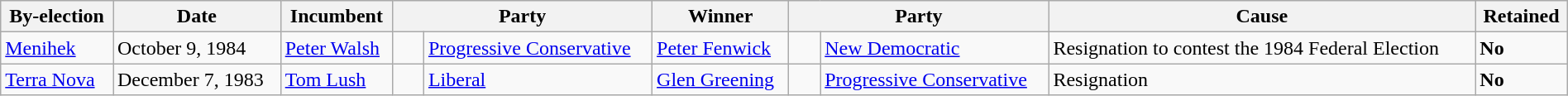<table class=wikitable style="width:100%">
<tr>
<th>By-election</th>
<th>Date</th>
<th>Incumbent</th>
<th colspan=2>Party</th>
<th>Winner</th>
<th colspan=2>Party</th>
<th>Cause</th>
<th>Retained</th>
</tr>
<tr>
<td><a href='#'>Menihek</a></td>
<td>October 9, 1984</td>
<td><a href='#'>Peter Walsh</a></td>
<td>    </td>
<td><a href='#'>Progressive Conservative</a></td>
<td><a href='#'>Peter Fenwick</a></td>
<td>    </td>
<td><a href='#'>New Democratic</a></td>
<td>Resignation to contest the 1984 Federal Election</td>
<td><strong>No</strong></td>
</tr>
<tr>
<td><a href='#'>Terra Nova</a></td>
<td>December 7, 1983</td>
<td><a href='#'>Tom Lush</a></td>
<td>    </td>
<td><a href='#'>Liberal</a></td>
<td><a href='#'>Glen Greening</a></td>
<td>    </td>
<td><a href='#'>Progressive Conservative</a></td>
<td>Resignation</td>
<td><strong>No</strong></td>
</tr>
</table>
